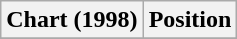<table class="wikitable sortable plainrowheaders" style="text-align:center;">
<tr>
<th scope="col">Chart (1998)</th>
<th scope="col">Position</th>
</tr>
<tr>
</tr>
</table>
